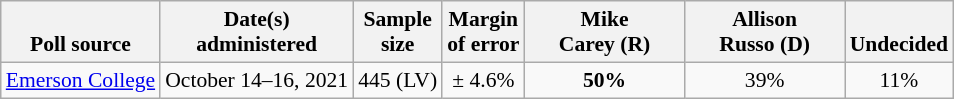<table class="wikitable" style="font-size:90%;text-align:center;">
<tr valign=bottom>
<th>Poll source</th>
<th>Date(s)<br>administered</th>
<th>Sample<br>size</th>
<th>Margin<br>of error</th>
<th style="width:100px;">Mike<br>Carey (R)</th>
<th style="width:100px;">Allison<br>Russo (D)</th>
<th>Undecided</th>
</tr>
<tr>
<td style="text-align:left;"><a href='#'>Emerson College</a></td>
<td>October 14–16, 2021</td>
<td>445 (LV)</td>
<td>± 4.6%</td>
<td><strong>50%</strong></td>
<td>39%</td>
<td>11%</td>
</tr>
</table>
